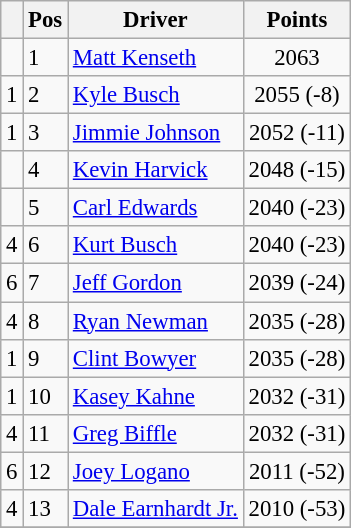<table class="wikitable " style="font-size: 95%;">
<tr>
<th></th>
<th>Pos</th>
<th>Driver</th>
<th>Points</th>
</tr>
<tr>
<td align="left"></td>
<td>1</td>
<td><a href='#'>Matt Kenseth</a></td>
<td style="text-align:center;">2063</td>
</tr>
<tr>
<td align="left"> 1</td>
<td>2</td>
<td><a href='#'>Kyle Busch</a></td>
<td style="text-align:center;">2055 (-8)</td>
</tr>
<tr>
<td align="left"> 1</td>
<td>3</td>
<td><a href='#'>Jimmie Johnson</a></td>
<td style="text-align:center;">2052 (-11)</td>
</tr>
<tr>
<td align="left"></td>
<td>4</td>
<td><a href='#'>Kevin Harvick</a></td>
<td style="text-align:center;">2048 (-15)</td>
</tr>
<tr>
<td align="left"></td>
<td>5</td>
<td><a href='#'>Carl Edwards</a></td>
<td style="text-align:center;">2040 (-23)</td>
</tr>
<tr>
<td align="left"> 4</td>
<td>6</td>
<td><a href='#'>Kurt Busch</a></td>
<td style="text-align:center;">2040 (-23)</td>
</tr>
<tr>
<td align="left"> 6</td>
<td>7</td>
<td><a href='#'>Jeff Gordon</a></td>
<td style="text-align:center;">2039 (-24)</td>
</tr>
<tr>
<td align="left"> 4</td>
<td>8</td>
<td><a href='#'>Ryan Newman</a></td>
<td style="text-align:center;">2035 (-28)</td>
</tr>
<tr>
<td align="left"> 1</td>
<td>9</td>
<td><a href='#'>Clint Bowyer</a></td>
<td style="text-align:center;">2035 (-28)</td>
</tr>
<tr>
<td align="left"> 1</td>
<td>10</td>
<td><a href='#'>Kasey Kahne</a></td>
<td style="text-align:center;">2032 (-31)</td>
</tr>
<tr>
<td align="left"> 4</td>
<td>11</td>
<td><a href='#'>Greg Biffle</a></td>
<td style="text-align:center;">2032 (-31)</td>
</tr>
<tr>
<td align="left"> 6</td>
<td>12</td>
<td><a href='#'>Joey Logano</a></td>
<td style="text-align:center;">2011 (-52)</td>
</tr>
<tr>
<td align="left"> 4</td>
<td>13</td>
<td><a href='#'>Dale Earnhardt Jr.</a></td>
<td style="text-align:center;">2010 (-53)</td>
</tr>
<tr>
</tr>
</table>
